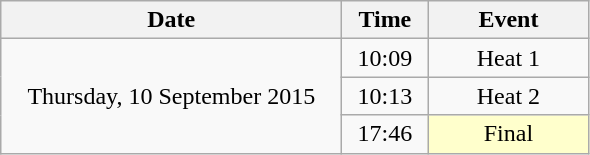<table class = "wikitable" style="text-align:center;">
<tr>
<th width=220>Date</th>
<th width=50>Time</th>
<th width=100>Event</th>
</tr>
<tr>
<td rowspan=3>Thursday, 10 September 2015</td>
<td>10:09</td>
<td>Heat 1</td>
</tr>
<tr>
<td>10:13</td>
<td>Heat 2</td>
</tr>
<tr>
<td>17:46</td>
<td bgcolor=ffffcc>Final</td>
</tr>
</table>
